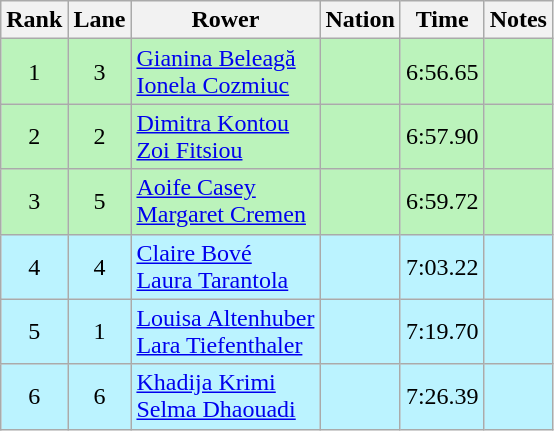<table class="wikitable sortable" style="text-align:center">
<tr>
<th>Rank</th>
<th>Lane</th>
<th>Rower</th>
<th>Nation</th>
<th>Time</th>
<th>Notes</th>
</tr>
<tr bgcolor=bbf3bb>
<td>1</td>
<td>3</td>
<td align="left"><a href='#'>Gianina Beleagă</a><br><a href='#'>Ionela Cozmiuc</a></td>
<td align="left"></td>
<td>6:56.65</td>
<td></td>
</tr>
<tr bgcolor=bbf3bb>
<td>2</td>
<td>2</td>
<td align="left"><a href='#'>Dimitra Kontou</a><br><a href='#'>Zoi Fitsiou</a></td>
<td align="left"></td>
<td>6:57.90</td>
<td></td>
</tr>
<tr bgcolor=bbf3bb>
<td>3</td>
<td>5</td>
<td align="left"><a href='#'>Aoife Casey</a><br><a href='#'>Margaret Cremen</a></td>
<td align="left"></td>
<td>6:59.72</td>
<td></td>
</tr>
<tr bgcolor=bbf3ff>
<td>4</td>
<td>4</td>
<td align="left"><a href='#'>Claire Bové</a><br><a href='#'>Laura Tarantola</a></td>
<td align="left"></td>
<td>7:03.22</td>
<td></td>
</tr>
<tr bgcolor=bbf3ff>
<td>5</td>
<td>1</td>
<td align="left"><a href='#'>Louisa Altenhuber</a><br><a href='#'>Lara Tiefenthaler</a></td>
<td align="left"></td>
<td>7:19.70</td>
<td></td>
</tr>
<tr bgcolor=bbf3ff>
<td>6</td>
<td>6</td>
<td align="left"><a href='#'>Khadija Krimi</a><br><a href='#'>Selma Dhaouadi</a></td>
<td align="left"></td>
<td>7:26.39</td>
<td></td>
</tr>
</table>
